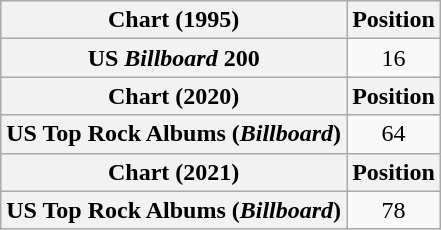<table class="wikitable plainrowheaders" style="text-align:center">
<tr>
<th scope="col">Chart (1995)</th>
<th scope="col">Position</th>
</tr>
<tr>
<th scope="row">US <em>Billboard</em> 200</th>
<td>16</td>
</tr>
<tr>
<th scope="col">Chart (2020)</th>
<th scope="col">Position</th>
</tr>
<tr>
<th scope="row">US Top Rock Albums (<em>Billboard</em>)</th>
<td>64</td>
</tr>
<tr>
<th scope="col">Chart (2021)</th>
<th scope="col">Position</th>
</tr>
<tr>
<th scope="row">US Top Rock Albums (<em>Billboard</em>)</th>
<td>78</td>
</tr>
</table>
